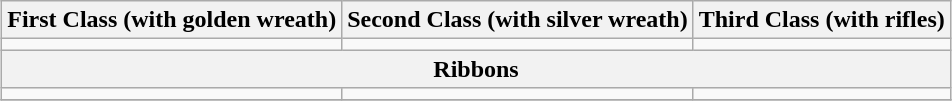<table class="wikitable" style="margin:1em auto;text-align:center;">
<tr>
<th>First Class (with golden wreath)</th>
<th>Second Class (with silver wreath)</th>
<th>Third Class (with rifles)</th>
</tr>
<tr>
<td></td>
<td></td>
<td></td>
</tr>
<tr>
<th colspan="3">Ribbons</th>
</tr>
<tr>
<td></td>
<td></td>
<td></td>
</tr>
<tr>
</tr>
</table>
